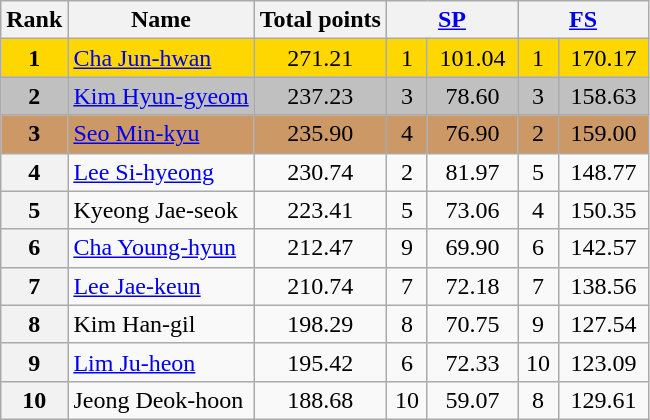<table class="wikitable sortable">
<tr>
<th>Rank</th>
<th>Name</th>
<th>Total points</th>
<th colspan="2" width="80px"><a href='#'>SP</a></th>
<th colspan="2" width="80px"><a href='#'>FS</a></th>
</tr>
<tr bgcolor="gold">
<td align="center"><strong>1</strong></td>
<td><a href='#'>Cha Jun-hwan</a></td>
<td align="center">271.21</td>
<td align="center">1</td>
<td align="center">101.04</td>
<td align="center">1</td>
<td align="center">170.17</td>
</tr>
<tr bgcolor="silver">
<td align="center"><strong>2</strong></td>
<td><a href='#'>Kim Hyun-gyeom</a></td>
<td align="center">237.23</td>
<td align="center">3</td>
<td align="center">78.60</td>
<td align="center">3</td>
<td align="center">158.63</td>
</tr>
<tr bgcolor="cc9966">
<td align="center"><strong>3</strong></td>
<td><a href='#'>Seo Min-kyu</a></td>
<td align="center">235.90</td>
<td align="center">4</td>
<td align="center">76.90</td>
<td align="center">2</td>
<td align="center">159.00</td>
</tr>
<tr>
<th>4</th>
<td><a href='#'>Lee Si-hyeong</a></td>
<td align="center">230.74</td>
<td align="center">2</td>
<td align="center">81.97</td>
<td align="center">5</td>
<td align="center">148.77</td>
</tr>
<tr>
<th>5</th>
<td>Kyeong Jae-seok</td>
<td align="center">223.41</td>
<td align="center">5</td>
<td align="center">73.06</td>
<td align="center">4</td>
<td align="center">150.35</td>
</tr>
<tr>
<th>6</th>
<td><a href='#'>Cha Young-hyun</a></td>
<td align="center">212.47</td>
<td align="center">9</td>
<td align="center">69.90</td>
<td align="center">6</td>
<td align="center">142.57</td>
</tr>
<tr>
<th>7</th>
<td><a href='#'>Lee Jae-keun</a></td>
<td align="center">210.74</td>
<td align="center">7</td>
<td align="center">72.18</td>
<td align="center">7</td>
<td align="center">138.56</td>
</tr>
<tr>
<th>8</th>
<td>Kim Han-gil</td>
<td align="center">198.29</td>
<td align="center">8</td>
<td align="center">70.75</td>
<td align="center">9</td>
<td align="center">127.54</td>
</tr>
<tr>
<th>9</th>
<td><a href='#'>Lim Ju-heon</a></td>
<td align="center">195.42</td>
<td align="center">6</td>
<td align="center">72.33</td>
<td align="center">10</td>
<td align="center">123.09</td>
</tr>
<tr>
<th>10</th>
<td>Jeong Deok-hoon</td>
<td align="center">188.68</td>
<td align="center">10</td>
<td align="center">59.07</td>
<td align="center">8</td>
<td align="center">129.61</td>
</tr>
</table>
